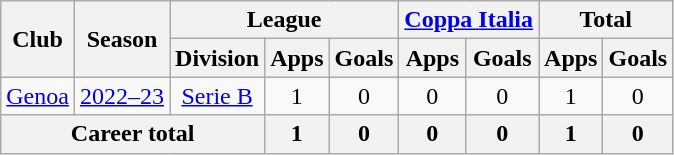<table class="wikitable" style="text-align:center">
<tr>
<th rowspan="2">Club</th>
<th rowspan="2">Season</th>
<th colspan="3">League</th>
<th colspan="2"><a href='#'>Coppa Italia</a></th>
<th colspan="2">Total</th>
</tr>
<tr>
<th>Division</th>
<th>Apps</th>
<th>Goals</th>
<th>Apps</th>
<th>Goals</th>
<th>Apps</th>
<th>Goals</th>
</tr>
<tr>
<td><a href='#'>Genoa</a></td>
<td><a href='#'>2022–23</a></td>
<td><a href='#'>Serie B</a></td>
<td>1</td>
<td>0</td>
<td>0</td>
<td>0</td>
<td>1</td>
<td>0</td>
</tr>
<tr>
<th colspan="3">Career total</th>
<th>1</th>
<th>0</th>
<th>0</th>
<th>0</th>
<th>1</th>
<th>0</th>
</tr>
</table>
